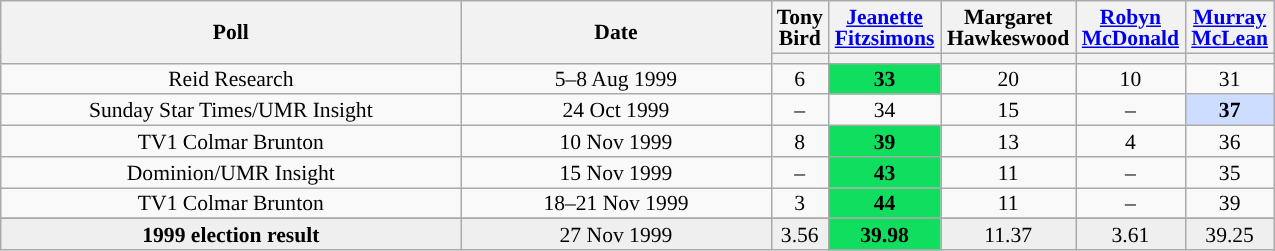<table class="wikitable" style="width:850px;font-size:90%;line-height:14px;text-align:center;">
<tr style="height:32px">
<th style="width:300px;" rowspan="2">Poll</th>
<th style="width:200px;" rowspan="2">Date</th>
<th>Tony Bird</th>
<th><a href='#'>Jeanette Fitzsimons</a></th>
<th>Margaret Hawkeswood</th>
<th><a href='#'>Robyn McDonald</a></th>
<th><a href='#'>Murray McLean</a></th>
</tr>
<tr>
<th class="unsortable" style="color:inherit;background:"></th>
<th class="unsortable" style="color:inherit;background:"></th>
<th class="unsortable" style="color:inherit;background:"></th>
<th class="unsortable" style="color:inherit;background:"></th>
<th class="unsortable" style="color:inherit;background:"></th>
</tr>
<tr>
<td>Reid Research</td>
<td>5–8 Aug 1999</td>
<td>6</td>
<td style="background:#10de5f"><strong>33</strong></td>
<td>20</td>
<td>10</td>
<td>31</td>
</tr>
<tr>
<td>Sunday Star Times/UMR Insight</td>
<td>24 Oct 1999</td>
<td>–</td>
<td>34</td>
<td>15</td>
<td>–</td>
<td style="background:#CCDDFF"><strong>37</strong></td>
</tr>
<tr>
<td>TV1 Colmar Brunton</td>
<td>10 Nov 1999</td>
<td>8</td>
<td style="background:#10de5f"><strong>39</strong></td>
<td>13</td>
<td>4</td>
<td>36</td>
</tr>
<tr>
<td>Dominion/UMR Insight</td>
<td>15 Nov 1999</td>
<td>–</td>
<td style="background:#10de5f"><strong>43</strong></td>
<td>11</td>
<td>–</td>
<td>35</td>
</tr>
<tr>
<td>TV1 Colmar Brunton</td>
<td>18–21 Nov 1999</td>
<td>3</td>
<td style="background:#10de5f"><strong>44</strong></td>
<td>11</td>
<td>–</td>
<td>39</td>
</tr>
<tr>
</tr>
<tr style="background:#EFEFEF; font-weight:italic;">
<td><strong>1999 election result</strong></td>
<td>27 Nov 1999</td>
<td>3.56</td>
<td style="background:#10de5f"><strong>39.98</strong></td>
<td>11.37</td>
<td>3.61</td>
<td>39.25</td>
</tr>
</table>
